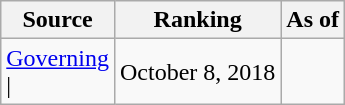<table class="wikitable" style="text-align:center">
<tr>
<th>Source</th>
<th>Ranking</th>
<th>As of</th>
</tr>
<tr>
<td align=left><a href='#'>Governing</a><br>| </td>
<td>October 8, 2018</td>
</tr>
</table>
